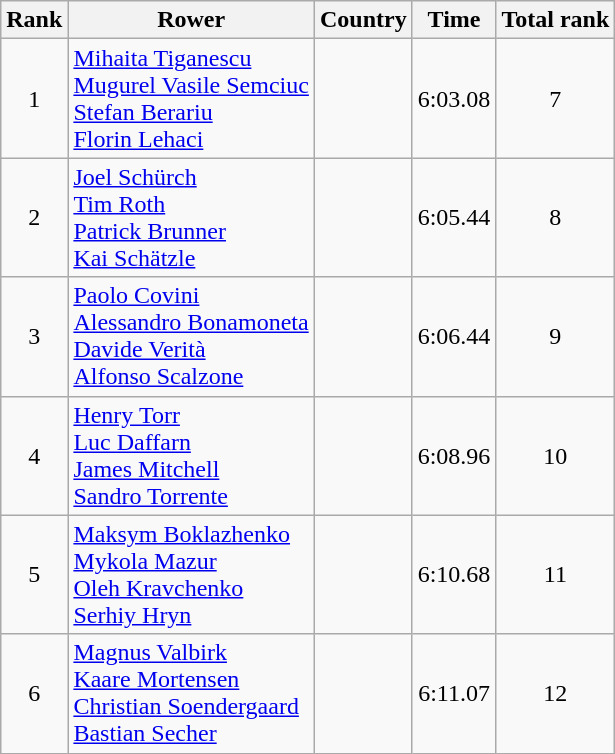<table class="wikitable" style="text-align:center">
<tr>
<th>Rank</th>
<th>Rower</th>
<th>Country</th>
<th>Time</th>
<th>Total rank</th>
</tr>
<tr>
<td>1</td>
<td align="left"><a href='#'>Mihaita Tiganescu</a><br><a href='#'>Mugurel Vasile Semciuc</a><br><a href='#'>Stefan Berariu</a><br><a href='#'>Florin Lehaci</a></td>
<td align="left"></td>
<td>6:03.08</td>
<td>7</td>
</tr>
<tr>
<td>2</td>
<td align="left"><a href='#'>Joel Schürch</a><br><a href='#'>Tim Roth</a><br><a href='#'>Patrick Brunner</a><br><a href='#'>Kai Schätzle</a></td>
<td align="left"></td>
<td>6:05.44</td>
<td>8</td>
</tr>
<tr>
<td>3</td>
<td align="left"><a href='#'>Paolo Covini</a><br><a href='#'>Alessandro Bonamoneta</a><br><a href='#'>Davide Verità</a><br><a href='#'>Alfonso Scalzone</a></td>
<td align="left"></td>
<td>6:06.44</td>
<td>9</td>
</tr>
<tr>
<td>4</td>
<td align="left"><a href='#'>Henry Torr</a><br><a href='#'>Luc Daffarn</a><br><a href='#'>James Mitchell</a><br><a href='#'>Sandro Torrente</a></td>
<td align="left"></td>
<td>6:08.96</td>
<td>10</td>
</tr>
<tr>
<td>5</td>
<td align="left"><a href='#'>Maksym Boklazhenko</a><br><a href='#'>Mykola Mazur</a><br><a href='#'>Oleh Kravchenko</a><br><a href='#'>Serhiy Hryn</a></td>
<td align="left"></td>
<td>6:10.68</td>
<td>11</td>
</tr>
<tr>
<td>6</td>
<td align="left"><a href='#'>Magnus Valbirk</a><br><a href='#'>Kaare Mortensen</a><br><a href='#'>Christian Soendergaard</a><br><a href='#'>Bastian Secher</a></td>
<td align="left"></td>
<td>6:11.07</td>
<td>12</td>
</tr>
</table>
